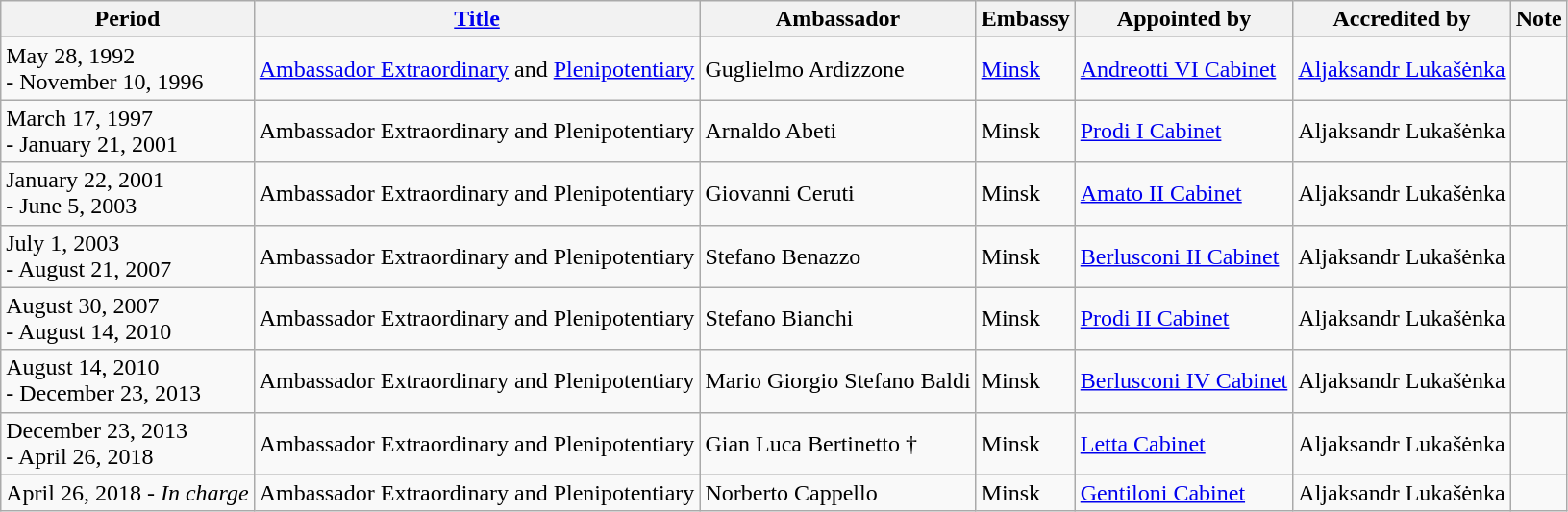<table class="wikitable sortable">
<tr>
<th>Period</th>
<th><a href='#'>Title</a></th>
<th>Ambassador</th>
<th>Embassy</th>
<th>Appointed by</th>
<th>Accredited by</th>
<th>Note</th>
</tr>
<tr>
<td>May 28, 1992<br>- November 10, 1996</td>
<td><a href='#'>Ambassador Extraordinary</a> and <a href='#'>Plenipotentiary</a></td>
<td>Guglielmo Ardizzone</td>
<td><a href='#'>Minsk</a></td>
<td><a href='#'>Andreotti VI Cabinet</a></td>
<td><a href='#'>Aljaksandr Lukašėnka</a></td>
<td></td>
</tr>
<tr>
<td>March 17, 1997<br>- January 21, 2001</td>
<td>Ambassador Extraordinary and Plenipotentiary</td>
<td>Arnaldo Abeti</td>
<td>Minsk</td>
<td><a href='#'>Prodi I Cabinet</a></td>
<td>Aljaksandr Lukašėnka</td>
<td></td>
</tr>
<tr>
<td>January 22, 2001<br>- June 5, 2003</td>
<td>Ambassador Extraordinary and Plenipotentiary</td>
<td>Giovanni Ceruti</td>
<td>Minsk</td>
<td><a href='#'>Amato II Cabinet</a></td>
<td>Aljaksandr Lukašėnka</td>
<td></td>
</tr>
<tr>
<td>July 1, 2003<br>- August 21, 2007</td>
<td>Ambassador Extraordinary and Plenipotentiary</td>
<td>Stefano Benazzo</td>
<td>Minsk</td>
<td><a href='#'>Berlusconi II Cabinet</a></td>
<td>Aljaksandr Lukašėnka</td>
<td></td>
</tr>
<tr>
<td>August 30, 2007<br>- August 14, 2010</td>
<td>Ambassador Extraordinary and Plenipotentiary</td>
<td>Stefano Bianchi</td>
<td>Minsk</td>
<td><a href='#'>Prodi II Cabinet</a></td>
<td>Aljaksandr Lukašėnka</td>
<td></td>
</tr>
<tr>
<td>August 14, 2010<br>- December 23, 2013</td>
<td>Ambassador Extraordinary and Plenipotentiary</td>
<td>Mario Giorgio Stefano Baldi</td>
<td>Minsk</td>
<td><a href='#'>Berlusconi IV Cabinet</a></td>
<td>Aljaksandr Lukašėnka</td>
<td></td>
</tr>
<tr>
<td>December 23, 2013<br>- April 26, 2018</td>
<td>Ambassador Extraordinary and Plenipotentiary</td>
<td>Gian Luca Bertinetto †</td>
<td>Minsk</td>
<td><a href='#'>Letta Cabinet</a></td>
<td>Aljaksandr Lukašėnka</td>
<td></td>
</tr>
<tr>
<td>April 26, 2018 - <em>In charge</em></td>
<td>Ambassador Extraordinary and Plenipotentiary</td>
<td>Norberto Cappello</td>
<td>Minsk</td>
<td><a href='#'>Gentiloni Cabinet</a></td>
<td>Aljaksandr Lukašėnka</td>
<td></td>
</tr>
</table>
